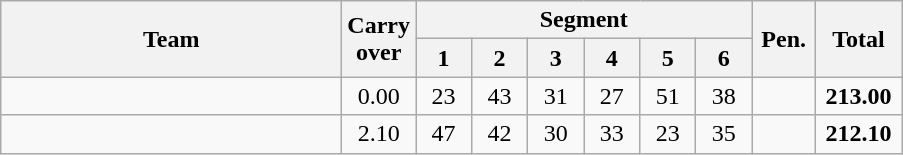<table class=wikitable style="text-align:center">
<tr>
<th rowspan="2" width=220>Team</th>
<th rowspan=2 width=40>Carry over</th>
<th colspan=6>Segment</th>
<th rowspan=2 width=35>Pen.</th>
<th rowspan=2 width=50>Total</th>
</tr>
<tr>
<th width=30>1</th>
<th width=30>2</th>
<th width=30>3</th>
<th width=30>4</th>
<th width=30>5</th>
<th width=30>6</th>
</tr>
<tr>
<td align=left><strong></strong></td>
<td>0.00</td>
<td>23</td>
<td>43</td>
<td>31</td>
<td>27</td>
<td>51</td>
<td>38</td>
<td></td>
<td><strong>213.00</strong></td>
</tr>
<tr>
<td align=left></td>
<td>2.10</td>
<td>47</td>
<td>42</td>
<td>30</td>
<td>33</td>
<td>23</td>
<td>35</td>
<td></td>
<td><strong>212.10</strong></td>
</tr>
</table>
